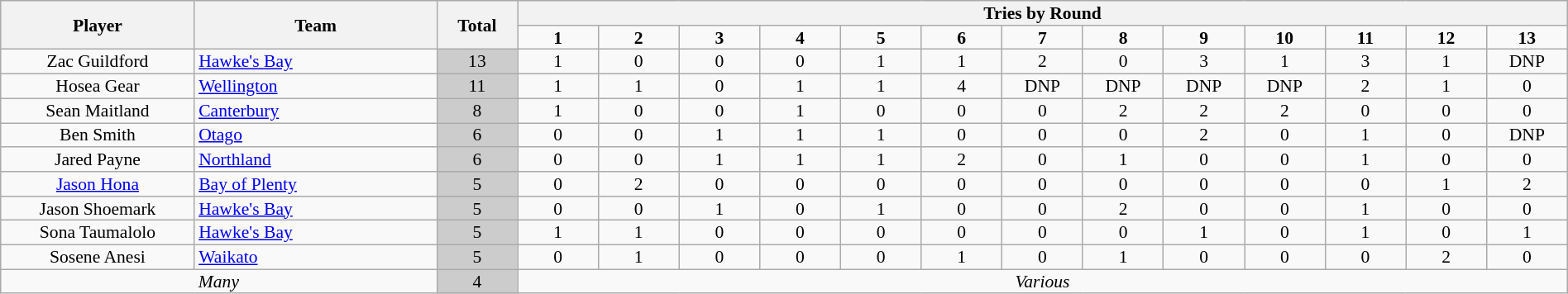<table class="wikitable" style="text-align:center; line-height: 90%; font-size:90%;" width=100%>
<tr>
<th rowspan=2 width=12%>Player</th>
<th rowspan=2 width=15%>Team</th>
<th rowspan=2 width=5%>Total</th>
<th colspan=13>Tries by Round</th>
</tr>
<tr>
<td width=5%><strong>1</strong></td>
<td width=5%><strong>2</strong></td>
<td width=5%><strong>3</strong></td>
<td width=5%><strong>4</strong></td>
<td width=5%><strong>5</strong></td>
<td width=5%><strong>6</strong></td>
<td width=5%><strong>7</strong></td>
<td width=5%><strong>8</strong></td>
<td width=5%><strong>9</strong></td>
<td width=5%><strong>10</strong></td>
<td width=5%><strong>11</strong></td>
<td width=5%><strong>12</strong></td>
<td width=5%><strong>13</strong></td>
</tr>
<tr>
<td>Zac Guildford</td>
<td align=left> <a href='#'>Hawke's Bay</a></td>
<td bgcolor=#cccccc>13</td>
<td>1</td>
<td>0</td>
<td>0</td>
<td>0</td>
<td>1</td>
<td>1</td>
<td>2</td>
<td>0</td>
<td>3</td>
<td>1</td>
<td>3</td>
<td>1</td>
<td>DNP</td>
</tr>
<tr>
<td>Hosea Gear</td>
<td align=left> <a href='#'>Wellington</a></td>
<td bgcolor=#cccccc>11</td>
<td>1</td>
<td>1</td>
<td>0</td>
<td>1</td>
<td>1</td>
<td>4</td>
<td>DNP</td>
<td>DNP</td>
<td>DNP</td>
<td>DNP</td>
<td>2</td>
<td>1</td>
<td>0</td>
</tr>
<tr>
<td>Sean Maitland</td>
<td align=left> <a href='#'>Canterbury</a></td>
<td bgcolor=#cccccc>8</td>
<td>1</td>
<td>0</td>
<td>0</td>
<td>1</td>
<td>0</td>
<td>0</td>
<td>0</td>
<td>2</td>
<td>2</td>
<td>2</td>
<td>0</td>
<td>0</td>
<td>0</td>
</tr>
<tr>
<td>Ben Smith</td>
<td align=left> <a href='#'>Otago</a></td>
<td bgcolor=#cccccc>6</td>
<td>0</td>
<td>0</td>
<td>1</td>
<td>1</td>
<td>1</td>
<td>0</td>
<td>0</td>
<td>0</td>
<td>2</td>
<td>0</td>
<td>1</td>
<td>0</td>
<td>DNP</td>
</tr>
<tr>
<td>Jared Payne</td>
<td align=left> <a href='#'>Northland</a></td>
<td bgcolor=#cccccc>6</td>
<td>0</td>
<td>0</td>
<td>1</td>
<td>1</td>
<td>1</td>
<td>2</td>
<td>0</td>
<td>1</td>
<td>0</td>
<td>0</td>
<td>1</td>
<td>0</td>
<td>0</td>
</tr>
<tr>
<td><a href='#'>Jason Hona</a></td>
<td align=left> <a href='#'>Bay of Plenty</a></td>
<td bgcolor=#cccccc>5</td>
<td>0</td>
<td>2</td>
<td>0</td>
<td>0</td>
<td>0</td>
<td>0</td>
<td>0</td>
<td>0</td>
<td>0</td>
<td>0</td>
<td>0</td>
<td>1</td>
<td>2</td>
</tr>
<tr>
<td>Jason Shoemark</td>
<td align=left> <a href='#'>Hawke's Bay</a></td>
<td bgcolor=#cccccc>5</td>
<td>0</td>
<td>0</td>
<td>1</td>
<td>0</td>
<td>1</td>
<td>0</td>
<td>0</td>
<td>2</td>
<td>0</td>
<td>0</td>
<td>1</td>
<td>0</td>
<td>0</td>
</tr>
<tr>
<td>Sona Taumalolo</td>
<td align=left> <a href='#'>Hawke's Bay</a></td>
<td bgcolor=#cccccc>5</td>
<td>1</td>
<td>1</td>
<td>0</td>
<td>0</td>
<td>0</td>
<td>0</td>
<td>0</td>
<td>0</td>
<td>1</td>
<td>0</td>
<td>1</td>
<td>0</td>
<td>1</td>
</tr>
<tr>
<td>Sosene Anesi</td>
<td align=left> <a href='#'>Waikato</a></td>
<td bgcolor=#cccccc>5</td>
<td>0</td>
<td>1</td>
<td>0</td>
<td>0</td>
<td>0</td>
<td>1</td>
<td>0</td>
<td>1</td>
<td>0</td>
<td>0</td>
<td>0</td>
<td>2</td>
<td>0</td>
</tr>
<tr>
<td colspan=2><em>Many</em></td>
<td bgcolor=#cccccc>4</td>
<td colspan=13><em>Various</em></td>
</tr>
</table>
